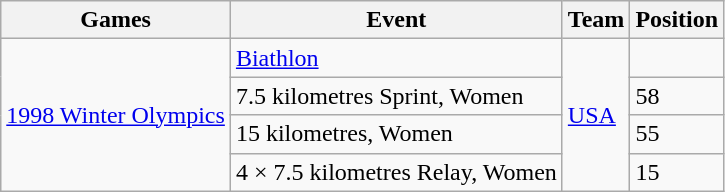<table class="wikitable">
<tr>
<th>Games</th>
<th>Event</th>
<th>Team</th>
<th>Position</th>
</tr>
<tr>
<td rowspan="4"><a href='#'>1998 Winter Olympics</a></td>
<td><a href='#'>Biathlon</a></td>
<td rowspan="4"><a href='#'>USA</a></td>
<td></td>
</tr>
<tr>
<td>7.5 kilometres Sprint, Women</td>
<td>58</td>
</tr>
<tr>
<td>15 kilometres, Women</td>
<td>55</td>
</tr>
<tr>
<td>4 × 7.5 kilometres Relay, Women</td>
<td>15</td>
</tr>
</table>
